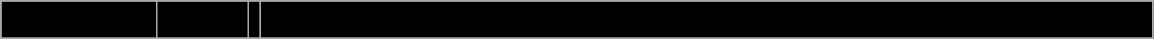<table class="wikitable">
<tr align="center" bgcolor=" ">
<td>Jenna Buglioni</td>
<td>Forward</td>
<td></td>
<td>Named to Tournament All-Star Team at the 2020 IIHF U18 Women's World Championships</td>
</tr>
<tr align="center" bgcolor=" ">
</tr>
</table>
